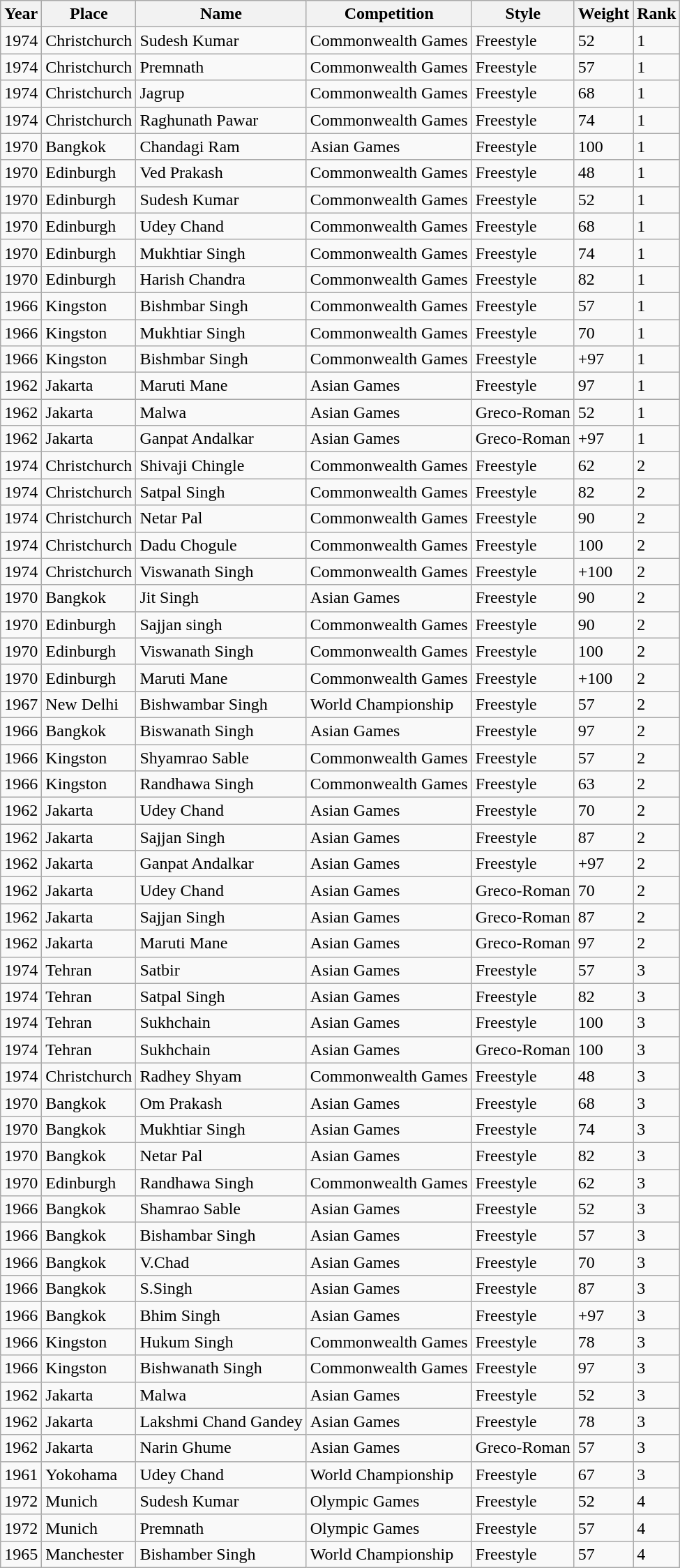<table class="wikitable">
<tr>
<th>Year</th>
<th>Place</th>
<th>Name</th>
<th>Competition</th>
<th>Style</th>
<th>Weight</th>
<th>Rank</th>
</tr>
<tr>
<td>1974</td>
<td>Christchurch</td>
<td>Sudesh Kumar</td>
<td>Commonwealth Games</td>
<td>Freestyle</td>
<td>52</td>
<td>1</td>
</tr>
<tr>
<td>1974</td>
<td>Christchurch</td>
<td>Premnath</td>
<td>Commonwealth Games</td>
<td>Freestyle</td>
<td>57</td>
<td>1</td>
</tr>
<tr>
<td>1974</td>
<td>Christchurch</td>
<td>Jagrup</td>
<td>Commonwealth Games</td>
<td>Freestyle</td>
<td>68</td>
<td>1</td>
</tr>
<tr>
<td>1974</td>
<td>Christchurch</td>
<td>Raghunath Pawar</td>
<td>Commonwealth Games</td>
<td>Freestyle</td>
<td>74</td>
<td>1</td>
</tr>
<tr>
<td>1970</td>
<td>Bangkok</td>
<td>Chandagi Ram</td>
<td>Asian Games</td>
<td>Freestyle</td>
<td>100</td>
<td>1</td>
</tr>
<tr>
<td>1970</td>
<td>Edinburgh</td>
<td>Ved Prakash</td>
<td>Commonwealth Games</td>
<td>Freestyle</td>
<td>48</td>
<td>1</td>
</tr>
<tr>
<td>1970</td>
<td>Edinburgh</td>
<td>Sudesh Kumar</td>
<td>Commonwealth Games</td>
<td>Freestyle</td>
<td>52</td>
<td>1</td>
</tr>
<tr>
<td>1970</td>
<td>Edinburgh</td>
<td>Udey Chand</td>
<td>Commonwealth Games</td>
<td>Freestyle</td>
<td>68</td>
<td>1</td>
</tr>
<tr>
<td>1970</td>
<td>Edinburgh</td>
<td>Mukhtiar Singh</td>
<td>Commonwealth Games</td>
<td>Freestyle</td>
<td>74</td>
<td>1</td>
</tr>
<tr>
<td>1970</td>
<td>Edinburgh</td>
<td>Harish Chandra</td>
<td>Commonwealth Games</td>
<td>Freestyle</td>
<td>82</td>
<td>1</td>
</tr>
<tr>
<td>1966</td>
<td>Kingston</td>
<td>Bishmbar Singh</td>
<td>Commonwealth Games</td>
<td>Freestyle</td>
<td>57</td>
<td>1</td>
</tr>
<tr>
<td>1966</td>
<td>Kingston</td>
<td>Mukhtiar Singh</td>
<td>Commonwealth Games</td>
<td>Freestyle</td>
<td>70</td>
<td>1</td>
</tr>
<tr>
<td>1966</td>
<td>Kingston</td>
<td>Bishmbar Singh</td>
<td>Commonwealth Games</td>
<td>Freestyle</td>
<td>+97</td>
<td>1</td>
</tr>
<tr>
<td>1962</td>
<td>Jakarta</td>
<td>Maruti Mane</td>
<td>Asian Games</td>
<td>Freestyle</td>
<td>97</td>
<td>1</td>
</tr>
<tr>
<td>1962</td>
<td>Jakarta</td>
<td>Malwa</td>
<td>Asian Games</td>
<td>Greco-Roman</td>
<td>52</td>
<td>1</td>
</tr>
<tr>
<td>1962</td>
<td>Jakarta</td>
<td>Ganpat Andalkar</td>
<td>Asian Games</td>
<td>Greco-Roman</td>
<td>+97</td>
<td>1</td>
</tr>
<tr>
<td>1974</td>
<td>Christchurch</td>
<td>Shivaji Chingle</td>
<td>Commonwealth Games</td>
<td>Freestyle</td>
<td>62</td>
<td>2</td>
</tr>
<tr>
<td>1974</td>
<td>Christchurch</td>
<td>Satpal Singh</td>
<td>Commonwealth Games</td>
<td>Freestyle</td>
<td>82</td>
<td>2</td>
</tr>
<tr>
<td>1974</td>
<td>Christchurch</td>
<td>Netar Pal</td>
<td>Commonwealth Games</td>
<td>Freestyle</td>
<td>90</td>
<td>2</td>
</tr>
<tr>
<td>1974</td>
<td>Christchurch</td>
<td>Dadu Chogule</td>
<td>Commonwealth Games</td>
<td>Freestyle</td>
<td>100</td>
<td>2</td>
</tr>
<tr>
<td>1974</td>
<td>Christchurch</td>
<td>Viswanath Singh</td>
<td>Commonwealth Games</td>
<td>Freestyle</td>
<td>+100</td>
<td>2</td>
</tr>
<tr>
<td>1970</td>
<td>Bangkok</td>
<td>Jit Singh</td>
<td>Asian Games</td>
<td>Freestyle</td>
<td>90</td>
<td>2</td>
</tr>
<tr>
<td>1970</td>
<td>Edinburgh</td>
<td>Sajjan singh</td>
<td>Commonwealth Games</td>
<td>Freestyle</td>
<td>90</td>
<td>2</td>
</tr>
<tr>
<td>1970</td>
<td>Edinburgh</td>
<td>Viswanath Singh</td>
<td>Commonwealth Games</td>
<td>Freestyle</td>
<td>100</td>
<td>2</td>
</tr>
<tr>
<td>1970</td>
<td>Edinburgh</td>
<td>Maruti Mane</td>
<td>Commonwealth Games</td>
<td>Freestyle</td>
<td>+100</td>
<td>2</td>
</tr>
<tr>
<td>1967</td>
<td>New Delhi</td>
<td>Bishwambar Singh</td>
<td>World Championship</td>
<td>Freestyle</td>
<td>57</td>
<td>2</td>
</tr>
<tr>
<td>1966</td>
<td>Bangkok</td>
<td>Biswanath Singh</td>
<td>Asian Games</td>
<td>Freestyle</td>
<td>97</td>
<td>2</td>
</tr>
<tr>
<td>1966</td>
<td>Kingston</td>
<td>Shyamrao Sable</td>
<td>Commonwealth Games</td>
<td>Freestyle</td>
<td>57</td>
<td>2</td>
</tr>
<tr>
<td>1966</td>
<td>Kingston</td>
<td>Randhawa Singh</td>
<td>Commonwealth Games</td>
<td>Freestyle</td>
<td>63</td>
<td>2</td>
</tr>
<tr>
<td>1962</td>
<td>Jakarta</td>
<td>Udey Chand</td>
<td>Asian Games</td>
<td>Freestyle</td>
<td>70</td>
<td>2</td>
</tr>
<tr>
<td>1962</td>
<td>Jakarta</td>
<td>Sajjan Singh</td>
<td>Asian Games</td>
<td>Freestyle</td>
<td>87</td>
<td>2</td>
</tr>
<tr>
<td>1962</td>
<td>Jakarta</td>
<td>Ganpat Andalkar</td>
<td>Asian Games</td>
<td>Freestyle</td>
<td>+97</td>
<td>2</td>
</tr>
<tr>
<td>1962</td>
<td>Jakarta</td>
<td>Udey Chand</td>
<td>Asian Games</td>
<td>Greco-Roman</td>
<td>70</td>
<td>2</td>
</tr>
<tr>
<td>1962</td>
<td>Jakarta</td>
<td>Sajjan Singh</td>
<td>Asian Games</td>
<td>Greco-Roman</td>
<td>87</td>
<td>2</td>
</tr>
<tr>
<td>1962</td>
<td>Jakarta</td>
<td>Maruti Mane</td>
<td>Asian Games</td>
<td>Greco-Roman</td>
<td>97</td>
<td>2</td>
</tr>
<tr>
<td>1974</td>
<td>Tehran</td>
<td>Satbir</td>
<td>Asian Games</td>
<td>Freestyle</td>
<td>57</td>
<td>3</td>
</tr>
<tr>
<td>1974</td>
<td>Tehran</td>
<td>Satpal Singh</td>
<td>Asian Games</td>
<td>Freestyle</td>
<td>82</td>
<td>3</td>
</tr>
<tr>
<td>1974</td>
<td>Tehran</td>
<td>Sukhchain</td>
<td>Asian Games</td>
<td>Freestyle</td>
<td>100</td>
<td>3</td>
</tr>
<tr>
<td>1974</td>
<td>Tehran</td>
<td>Sukhchain</td>
<td>Asian Games</td>
<td>Greco-Roman</td>
<td>100</td>
<td>3</td>
</tr>
<tr>
<td>1974</td>
<td>Christchurch</td>
<td>Radhey Shyam</td>
<td>Commonwealth Games</td>
<td>Freestyle</td>
<td>48</td>
<td>3</td>
</tr>
<tr>
<td>1970</td>
<td>Bangkok</td>
<td>Om Prakash</td>
<td>Asian Games</td>
<td>Freestyle</td>
<td>68</td>
<td>3</td>
</tr>
<tr>
<td>1970</td>
<td>Bangkok</td>
<td>Mukhtiar Singh</td>
<td>Asian Games</td>
<td>Freestyle</td>
<td>74</td>
<td>3</td>
</tr>
<tr>
<td>1970</td>
<td>Bangkok</td>
<td>Netar Pal</td>
<td>Asian Games</td>
<td>Freestyle</td>
<td>82</td>
<td>3</td>
</tr>
<tr>
<td>1970</td>
<td>Edinburgh</td>
<td>Randhawa Singh</td>
<td>Commonwealth Games</td>
<td>Freestyle</td>
<td>62</td>
<td>3</td>
</tr>
<tr>
<td>1966</td>
<td>Bangkok</td>
<td>Shamrao Sable</td>
<td>Asian Games</td>
<td>Freestyle</td>
<td>52</td>
<td>3</td>
</tr>
<tr>
<td>1966</td>
<td>Bangkok</td>
<td>Bishambar Singh</td>
<td>Asian Games</td>
<td>Freestyle</td>
<td>57</td>
<td>3</td>
</tr>
<tr>
<td>1966</td>
<td>Bangkok</td>
<td>V.Chad</td>
<td>Asian Games</td>
<td>Freestyle</td>
<td>70</td>
<td>3</td>
</tr>
<tr>
<td>1966</td>
<td>Bangkok</td>
<td>S.Singh</td>
<td>Asian Games</td>
<td>Freestyle</td>
<td>87</td>
<td>3</td>
</tr>
<tr>
<td>1966</td>
<td>Bangkok</td>
<td>Bhim Singh</td>
<td>Asian Games</td>
<td>Freestyle</td>
<td>+97</td>
<td>3</td>
</tr>
<tr>
<td>1966</td>
<td>Kingston</td>
<td>Hukum Singh</td>
<td>Commonwealth Games</td>
<td>Freestyle</td>
<td>78</td>
<td>3</td>
</tr>
<tr>
<td>1966</td>
<td>Kingston</td>
<td>Bishwanath Singh</td>
<td>Commonwealth Games</td>
<td>Freestyle</td>
<td>97</td>
<td>3</td>
</tr>
<tr>
<td>1962</td>
<td>Jakarta</td>
<td>Malwa</td>
<td>Asian Games</td>
<td>Freestyle</td>
<td>52</td>
<td>3</td>
</tr>
<tr>
<td>1962</td>
<td>Jakarta</td>
<td>Lakshmi Chand Gandey</td>
<td>Asian Games</td>
<td>Freestyle</td>
<td>78</td>
<td>3</td>
</tr>
<tr>
<td>1962</td>
<td>Jakarta</td>
<td>Narin Ghume</td>
<td>Asian Games</td>
<td>Greco-Roman</td>
<td>57</td>
<td>3</td>
</tr>
<tr>
<td>1961</td>
<td>Yokohama</td>
<td>Udey Chand</td>
<td>World Championship</td>
<td>Freestyle</td>
<td>67</td>
<td>3</td>
</tr>
<tr>
<td>1972</td>
<td>Munich</td>
<td>Sudesh Kumar</td>
<td>Olympic Games</td>
<td>Freestyle</td>
<td>52</td>
<td>4</td>
</tr>
<tr>
<td>1972</td>
<td>Munich</td>
<td>Premnath</td>
<td>Olympic Games</td>
<td>Freestyle</td>
<td>57</td>
<td>4</td>
</tr>
<tr>
<td>1965</td>
<td>Manchester</td>
<td>Bishamber Singh</td>
<td>World Championship</td>
<td>Freestyle</td>
<td>57</td>
<td>4</td>
</tr>
</table>
